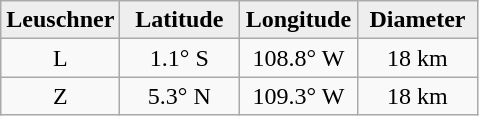<table class="wikitable">
<tr>
<th width="25%" style="background:#eeeeee;">Leuschner</th>
<th width="25%" style="background:#eeeeee;">Latitude</th>
<th width="25%" style="background:#eeeeee;">Longitude</th>
<th width="25%" style="background:#eeeeee;">Diameter</th>
</tr>
<tr>
<td align="center">L</td>
<td align="center">1.1° S</td>
<td align="center">108.8° W</td>
<td align="center">18 km</td>
</tr>
<tr>
<td align="center">Z</td>
<td align="center">5.3° N</td>
<td align="center">109.3° W</td>
<td align="center">18 km</td>
</tr>
</table>
